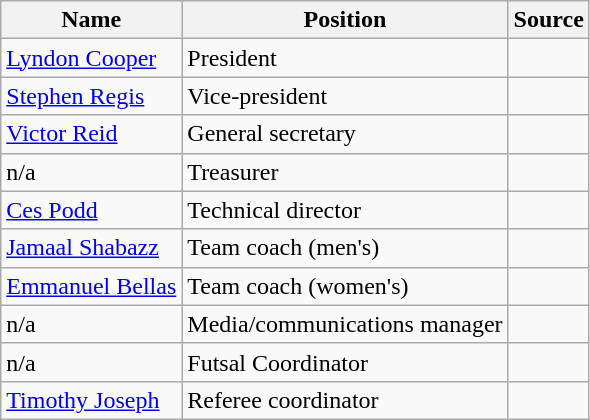<table class="wikitable">
<tr>
<th>Name</th>
<th>Position</th>
<th>Source</th>
</tr>
<tr>
<td> <a href='#'>Lyndon Cooper</a></td>
<td>President</td>
<td></td>
</tr>
<tr>
<td> <a href='#'>Stephen Regis</a></td>
<td>Vice-president</td>
<td></td>
</tr>
<tr>
<td> <a href='#'>Victor Reid</a></td>
<td>General secretary</td>
<td></td>
</tr>
<tr>
<td>n/a</td>
<td>Treasurer</td>
<td></td>
</tr>
<tr>
<td> <a href='#'>Ces Podd</a></td>
<td>Technical director</td>
<td></td>
</tr>
<tr>
<td> <a href='#'>Jamaal Shabazz</a></td>
<td>Team coach (men's)</td>
<td></td>
</tr>
<tr>
<td> <a href='#'>Emmanuel Bellas</a></td>
<td>Team coach (women's)</td>
<td></td>
</tr>
<tr>
<td>n/a</td>
<td>Media/communications manager</td>
<td></td>
</tr>
<tr>
<td>n/a</td>
<td>Futsal Coordinator</td>
<td></td>
</tr>
<tr>
<td> <a href='#'>Timothy Joseph</a></td>
<td>Referee coordinator</td>
<td></td>
</tr>
</table>
